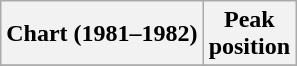<table class="wikitable plainrowheaders"  style="text-align:center">
<tr>
<th scope="col">Chart (1981–1982)</th>
<th scope="col">Peak<br>position</th>
</tr>
<tr>
</tr>
</table>
